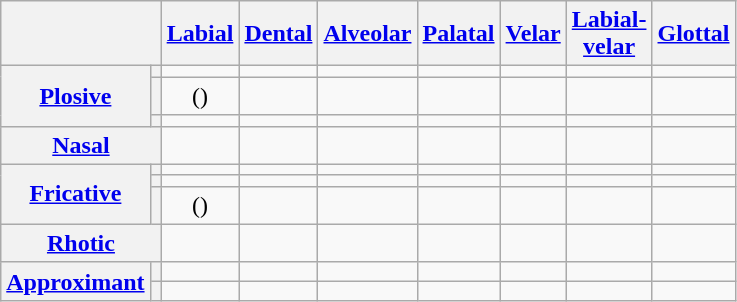<table class="wikitable" style="text-align:center;">
<tr>
<th colspan="2"></th>
<th><a href='#'>Labial</a></th>
<th><a href='#'>Dental</a></th>
<th><a href='#'>Alveolar</a></th>
<th><a href='#'>Palatal</a></th>
<th><a href='#'>Velar</a></th>
<th><a href='#'>Labial-<br>velar</a></th>
<th><a href='#'>Glottal</a></th>
</tr>
<tr>
<th rowspan="3"><a href='#'>Plosive</a></th>
<th></th>
<td></td>
<td></td>
<td></td>
<td></td>
<td></td>
<td></td>
<td></td>
</tr>
<tr>
<th></th>
<td> ()</td>
<td></td>
<td></td>
<td></td>
<td></td>
<td></td>
<td></td>
</tr>
<tr>
<th></th>
<td></td>
<td></td>
<td></td>
<td></td>
<td></td>
<td></td>
<td></td>
</tr>
<tr>
<th colspan="2"><a href='#'>Nasal</a></th>
<td></td>
<td></td>
<td></td>
<td></td>
<td></td>
<td></td>
<td></td>
</tr>
<tr>
<th rowspan="3"><a href='#'>Fricative</a></th>
<th></th>
<td></td>
<td></td>
<td></td>
<td></td>
<td></td>
<td></td>
<td></td>
</tr>
<tr>
<th></th>
<td></td>
<td></td>
<td></td>
<td></td>
<td></td>
<td></td>
<td></td>
</tr>
<tr>
<th></th>
<td>()</td>
<td></td>
<td></td>
<td></td>
<td></td>
<td></td>
<td></td>
</tr>
<tr>
<th colspan="2"><a href='#'>Rhotic</a></th>
<td></td>
<td></td>
<td></td>
<td></td>
<td></td>
<td></td>
<td></td>
</tr>
<tr>
<th rowspan="2"><a href='#'>Approximant</a></th>
<th></th>
<td></td>
<td></td>
<td></td>
<td></td>
<td></td>
<td></td>
<td></td>
</tr>
<tr>
<th></th>
<td></td>
<td></td>
<td></td>
<td></td>
<td></td>
<td></td>
<td></td>
</tr>
</table>
